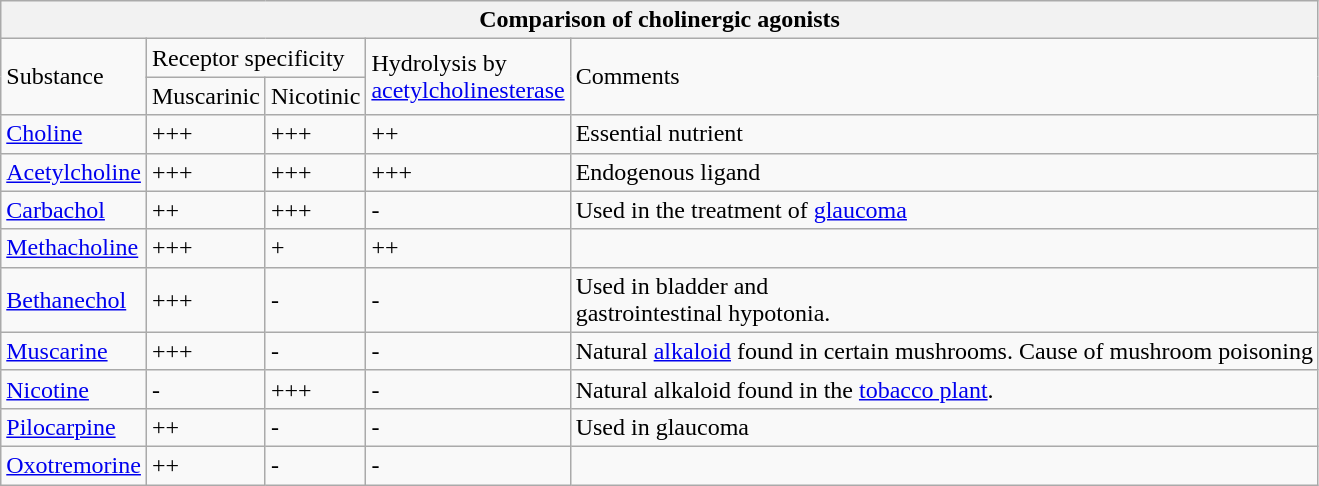<table class="wikitable">
<tr>
<th colspan=5>Comparison of cholinergic agonists</th>
</tr>
<tr>
<td rowspan=2>Substance</td>
<td colspan=2>Receptor specificity</td>
<td rowspan=2>Hydrolysis by<br> <a href='#'>acetylcholinesterase</a></td>
<td rowspan=2>Comments</td>
</tr>
<tr>
<td>Muscarinic</td>
<td>Nicotinic</td>
</tr>
<tr>
<td><a href='#'>Choline</a></td>
<td>+++</td>
<td>+++</td>
<td>++</td>
<td>Essential nutrient</td>
</tr>
<tr>
<td><a href='#'>Acetylcholine</a></td>
<td>+++</td>
<td>+++</td>
<td>+++</td>
<td>Endogenous ligand</td>
</tr>
<tr>
<td><a href='#'>Carbachol</a></td>
<td>++</td>
<td>+++</td>
<td>-</td>
<td>Used in the treatment of <a href='#'>glaucoma</a></td>
</tr>
<tr>
<td><a href='#'>Methacholine</a></td>
<td>+++</td>
<td>+</td>
<td>++</td>
<td></td>
</tr>
<tr>
<td><a href='#'>Bethanechol</a></td>
<td>+++</td>
<td>-</td>
<td>-</td>
<td>Used in bladder and <br>gastrointestinal hypotonia.</td>
</tr>
<tr>
<td><a href='#'>Muscarine</a></td>
<td>+++</td>
<td>-</td>
<td>-</td>
<td>Natural <a href='#'>alkaloid</a> found in certain mushrooms. Cause of mushroom poisoning</td>
</tr>
<tr>
<td><a href='#'>Nicotine</a></td>
<td>-</td>
<td>+++</td>
<td>-</td>
<td>Natural alkaloid found in the <a href='#'>tobacco plant</a>.</td>
</tr>
<tr>
<td><a href='#'>Pilocarpine</a></td>
<td>++</td>
<td>-</td>
<td>-</td>
<td>Used in glaucoma</td>
</tr>
<tr>
<td><a href='#'>Oxotremorine</a></td>
<td>++</td>
<td>-</td>
<td>-</td>
<td></td>
</tr>
</table>
